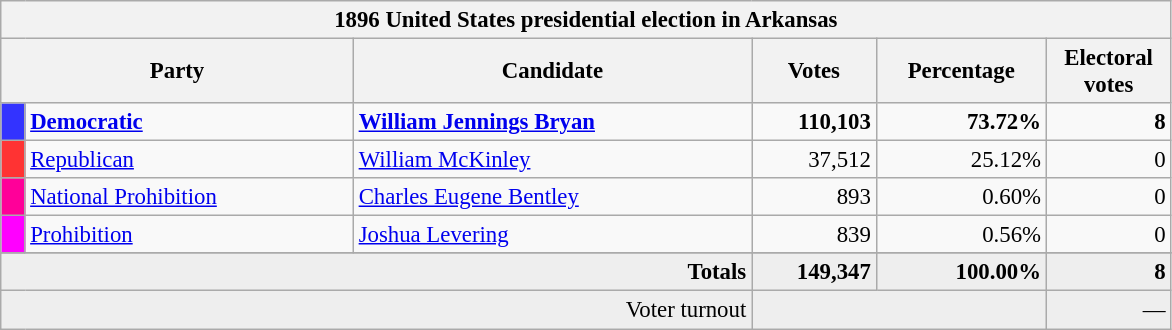<table class="wikitable nowrap" style="font-size: 95%;">
<tr>
<th colspan="6">1896 United States presidential election in Arkansas</th>
</tr>
<tr>
<th colspan="2" style="width: 15em">Party</th>
<th style="width: 17em">Candidate</th>
<th style="width: 5em">Votes</th>
<th style="width: 7em">Percentage</th>
<th style="width: 5em">Electoral votes</th>
</tr>
<tr>
<th style="background-color:#3333FF; width: 3px"></th>
<td style="width: 130px"><strong><a href='#'>Democratic</a></strong></td>
<td><strong><a href='#'>William Jennings Bryan</a></strong></td>
<td align="right"><strong>110,103</strong></td>
<td align="right"><strong>73.72%</strong></td>
<td align="right"><strong>8</strong></td>
</tr>
<tr>
<th style="background-color:#FF3333; width: 3px"></th>
<td style="width: 130px"><a href='#'>Republican</a></td>
<td><a href='#'>William McKinley</a></td>
<td align="right">37,512</td>
<td align="right">25.12%</td>
<td align="right">0</td>
</tr>
<tr>
<th style="background-color:#f09; width: 3px"></th>
<td style="width: 130px"><a href='#'>National Prohibition</a></td>
<td><a href='#'>Charles Eugene Bentley</a></td>
<td align="right">893</td>
<td align="right">0.60%</td>
<td align="right">0</td>
</tr>
<tr>
<th style="background-color:#FF00FF; width: 3px"></th>
<td style="width: 130px"><a href='#'>Prohibition</a></td>
<td><a href='#'>Joshua Levering</a></td>
<td align="right">839</td>
<td align="right">0.56%</td>
<td align="right">0</td>
</tr>
<tr>
</tr>
<tr bgcolor="#EEEEEE">
<td colspan="3" align="right"><strong>Totals</strong></td>
<td align="right"><strong>149,347</strong></td>
<td align="right"><strong>100.00%</strong></td>
<td align="right"><strong>8</strong></td>
</tr>
<tr bgcolor="#EEEEEE">
<td colspan="3" align="right">Voter turnout</td>
<td colspan="2" align="right"></td>
<td align="right">—</td>
</tr>
</table>
